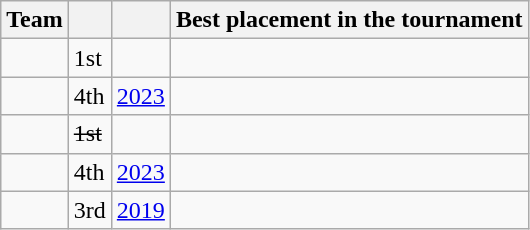<table class="wikitable sortable">
<tr>
<th>Team</th>
<th></th>
<th></th>
<th>Best placement in the tournament</th>
</tr>
<tr>
<td></td>
<td>1st</td>
<td></td>
<td></td>
</tr>
<tr>
<td></td>
<td>4th</td>
<td><a href='#'>2023</a></td>
<td></td>
</tr>
<tr>
<td><s></s></td>
<td><s>1st</s></td>
<td></td>
<td><s></s></td>
</tr>
<tr>
<td></td>
<td>4th</td>
<td><a href='#'>2023</a></td>
<td></td>
</tr>
<tr>
<td></td>
<td>3rd</td>
<td><a href='#'>2019</a></td>
<td></td>
</tr>
</table>
